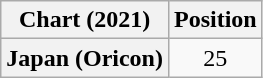<table class="wikitable plainrowheaders" style="text-align:center">
<tr>
<th scope="col">Chart (2021)</th>
<th scope="col">Position</th>
</tr>
<tr>
<th scope="row">Japan (Oricon)</th>
<td>25</td>
</tr>
</table>
